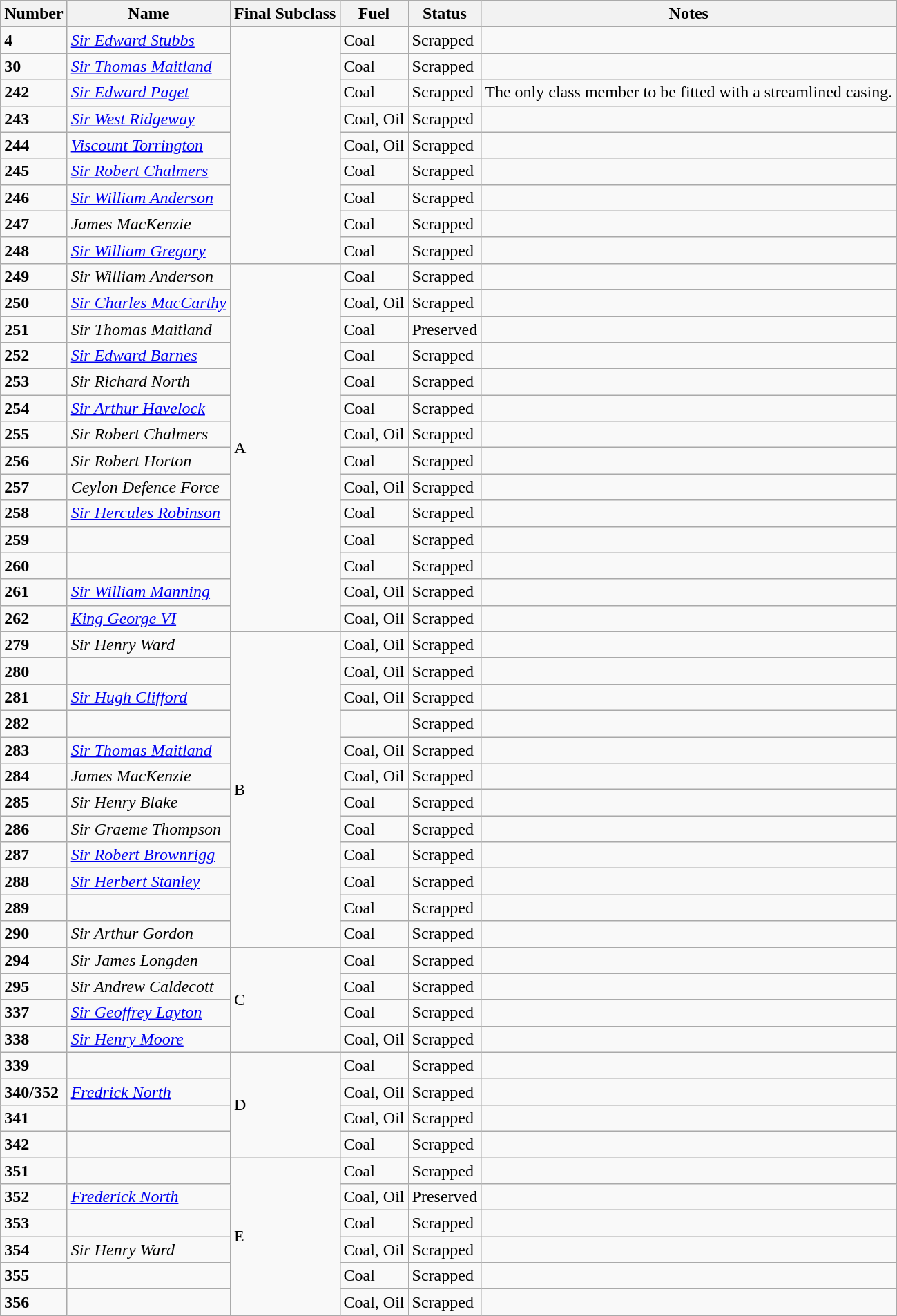<table class="wikitable sortable mw-collapsible">
<tr>
<th>Number</th>
<th>Name</th>
<th>Final Subclass</th>
<th>Fuel</th>
<th>Status</th>
<th>Notes</th>
</tr>
<tr>
<td><strong>4</strong></td>
<td><em><a href='#'>Sir Edward Stubbs</a></em></td>
<td rowspan="9"></td>
<td>Coal</td>
<td>Scrapped</td>
<td></td>
</tr>
<tr>
<td><strong>30</strong></td>
<td><em><a href='#'>Sir Thomas Maitland</a></em></td>
<td>Coal</td>
<td>Scrapped</td>
<td></td>
</tr>
<tr>
<td><strong>242</strong></td>
<td><em><a href='#'>Sir Edward Paget</a></em></td>
<td>Coal</td>
<td>Scrapped</td>
<td>The only class member to be fitted with a streamlined casing.</td>
</tr>
<tr>
<td><strong>243</strong></td>
<td><em><a href='#'>Sir West Ridgeway</a></em></td>
<td>Coal, Oil</td>
<td>Scrapped</td>
<td></td>
</tr>
<tr>
<td><strong>244</strong></td>
<td><em><a href='#'>Viscount Torrington</a></em></td>
<td>Coal, Oil</td>
<td>Scrapped</td>
<td></td>
</tr>
<tr>
<td><strong>245</strong></td>
<td><em><a href='#'>Sir Robert Chalmers</a></em></td>
<td>Coal</td>
<td>Scrapped</td>
<td></td>
</tr>
<tr>
<td><strong>246</strong></td>
<td><em><a href='#'>Sir William Anderson</a></em></td>
<td>Coal</td>
<td>Scrapped</td>
<td></td>
</tr>
<tr>
<td><strong>247</strong></td>
<td><em>James MacKenzie</em></td>
<td>Coal</td>
<td>Scrapped</td>
<td></td>
</tr>
<tr>
<td><strong>248</strong></td>
<td><em><a href='#'>Sir William Gregory</a></em></td>
<td>Coal</td>
<td>Scrapped</td>
<td></td>
</tr>
<tr>
<td><strong>249</strong></td>
<td><em>Sir William Anderson</em></td>
<td rowspan="14">A</td>
<td>Coal</td>
<td>Scrapped</td>
<td></td>
</tr>
<tr>
<td><strong>250</strong></td>
<td><em><a href='#'>Sir Charles MacCarthy</a></em></td>
<td>Coal, Oil</td>
<td>Scrapped</td>
<td></td>
</tr>
<tr>
<td><strong>251</strong></td>
<td><em>Sir Thomas Maitland</em></td>
<td>Coal</td>
<td>Preserved</td>
<td></td>
</tr>
<tr>
<td><strong>252</strong></td>
<td><em><a href='#'>Sir Edward Barnes</a></em></td>
<td>Coal</td>
<td>Scrapped</td>
<td></td>
</tr>
<tr>
<td><strong>253</strong></td>
<td><em>Sir Richard North</em></td>
<td>Coal</td>
<td>Scrapped</td>
<td></td>
</tr>
<tr>
<td><strong>254</strong></td>
<td><em><a href='#'>Sir Arthur Havelock</a></em></td>
<td>Coal</td>
<td>Scrapped</td>
<td></td>
</tr>
<tr>
<td><strong>255</strong></td>
<td><em>Sir Robert Chalmers</em></td>
<td>Coal, Oil</td>
<td>Scrapped</td>
<td></td>
</tr>
<tr>
<td><strong>256</strong></td>
<td><em>Sir Robert Horton</em></td>
<td>Coal</td>
<td>Scrapped</td>
<td></td>
</tr>
<tr>
<td><strong>257</strong></td>
<td><em>Ceylon Defence Force</em></td>
<td>Coal, Oil</td>
<td>Scrapped</td>
<td></td>
</tr>
<tr>
<td><strong>258</strong></td>
<td><em><a href='#'>Sir Hercules Robinson</a></em></td>
<td>Coal</td>
<td>Scrapped</td>
<td></td>
</tr>
<tr>
<td><strong>259</strong></td>
<td></td>
<td>Coal</td>
<td>Scrapped</td>
<td></td>
</tr>
<tr>
<td><strong>260</strong></td>
<td></td>
<td>Coal</td>
<td>Scrapped</td>
<td></td>
</tr>
<tr>
<td><strong>261</strong></td>
<td><em><a href='#'>Sir William Manning</a></em></td>
<td>Coal, Oil</td>
<td>Scrapped</td>
<td></td>
</tr>
<tr>
<td><strong>262</strong></td>
<td><em><a href='#'>King George VI</a></em></td>
<td>Coal, Oil</td>
<td>Scrapped</td>
<td></td>
</tr>
<tr>
<td><strong>279</strong></td>
<td><em>Sir Henry Ward</em></td>
<td rowspan="12">B</td>
<td>Coal, Oil</td>
<td>Scrapped</td>
<td></td>
</tr>
<tr>
<td><strong>280</strong></td>
<td></td>
<td>Coal, Oil</td>
<td>Scrapped</td>
<td></td>
</tr>
<tr>
<td><strong>281</strong></td>
<td><em><a href='#'>Sir Hugh Clifford</a></em></td>
<td>Coal, Oil</td>
<td>Scrapped</td>
<td></td>
</tr>
<tr>
<td><strong>282</strong></td>
<td></td>
<td></td>
<td>Scrapped</td>
<td></td>
</tr>
<tr>
<td><strong>283</strong></td>
<td><em><a href='#'>Sir Thomas Maitland</a></em></td>
<td>Coal, Oil</td>
<td>Scrapped</td>
<td></td>
</tr>
<tr>
<td><strong>284</strong></td>
<td><em>James MacKenzie</em></td>
<td>Coal, Oil</td>
<td>Scrapped</td>
<td></td>
</tr>
<tr>
<td><strong>285</strong></td>
<td><em>Sir Henry Blake</em></td>
<td>Coal</td>
<td>Scrapped</td>
<td></td>
</tr>
<tr>
<td><strong>286</strong></td>
<td><em>Sir Graeme Thompson</em></td>
<td>Coal</td>
<td>Scrapped</td>
<td></td>
</tr>
<tr>
<td><strong>287</strong></td>
<td><em><a href='#'>Sir Robert Brownrigg</a></em></td>
<td>Coal</td>
<td>Scrapped</td>
<td></td>
</tr>
<tr>
<td><strong>288</strong></td>
<td><em><a href='#'>Sir Herbert Stanley</a></em></td>
<td>Coal</td>
<td>Scrapped</td>
<td></td>
</tr>
<tr>
<td><strong>289</strong></td>
<td></td>
<td>Coal</td>
<td>Scrapped</td>
<td></td>
</tr>
<tr>
<td><strong>290</strong></td>
<td><em>Sir Arthur Gordon</em></td>
<td>Coal</td>
<td>Scrapped</td>
<td></td>
</tr>
<tr>
<td><strong>294</strong></td>
<td><em>Sir James Longden</em></td>
<td rowspan="4">C</td>
<td>Coal</td>
<td>Scrapped</td>
<td></td>
</tr>
<tr>
<td><strong>295</strong></td>
<td><em>Sir Andrew Caldecott</em></td>
<td>Coal</td>
<td>Scrapped</td>
<td></td>
</tr>
<tr>
<td><strong>337</strong></td>
<td><em><a href='#'>Sir Geoffrey Layton</a></em></td>
<td>Coal</td>
<td>Scrapped</td>
<td></td>
</tr>
<tr>
<td><strong>338</strong></td>
<td><em><a href='#'>Sir Henry Moore</a></em></td>
<td>Coal, Oil</td>
<td>Scrapped</td>
<td></td>
</tr>
<tr>
<td><strong>339</strong></td>
<td></td>
<td rowspan="4">D</td>
<td>Coal</td>
<td>Scrapped</td>
<td></td>
</tr>
<tr>
<td><strong>340/352</strong></td>
<td><em><a href='#'>Fredrick North</a></em></td>
<td>Coal, Oil</td>
<td>Scrapped</td>
<td></td>
</tr>
<tr>
<td><strong>341</strong></td>
<td></td>
<td>Coal, Oil</td>
<td>Scrapped</td>
<td></td>
</tr>
<tr>
<td><strong>342</strong></td>
<td></td>
<td>Coal</td>
<td>Scrapped</td>
<td></td>
</tr>
<tr>
<td><strong>351</strong></td>
<td></td>
<td rowspan="6">E</td>
<td>Coal</td>
<td>Scrapped</td>
<td></td>
</tr>
<tr>
<td><strong>352</strong></td>
<td><em><a href='#'>Frederick North</a></em></td>
<td>Coal, Oil</td>
<td>Preserved</td>
<td></td>
</tr>
<tr>
<td><strong>353</strong></td>
<td></td>
<td>Coal</td>
<td>Scrapped</td>
<td></td>
</tr>
<tr>
<td><strong>354</strong></td>
<td><em>Sir Henry Ward</em></td>
<td>Coal, Oil</td>
<td>Scrapped</td>
<td></td>
</tr>
<tr>
<td><strong>355</strong></td>
<td></td>
<td>Coal</td>
<td>Scrapped</td>
<td></td>
</tr>
<tr>
<td><strong>356</strong></td>
<td></td>
<td>Coal, Oil</td>
<td>Scrapped</td>
<td></td>
</tr>
</table>
